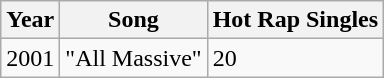<table class="wikitable">
<tr>
<th>Year</th>
<th>Song</th>
<th>Hot Rap Singles</th>
</tr>
<tr>
<td>2001</td>
<td>"All Massive"</td>
<td>20</td>
</tr>
</table>
